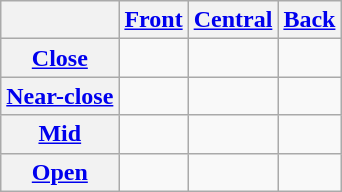<table class="wikitable" style="text-align:center">
<tr>
<th></th>
<th><a href='#'>Front</a></th>
<th><a href='#'>Central</a></th>
<th><a href='#'>Back</a></th>
</tr>
<tr>
<th><a href='#'>Close</a></th>
<td></td>
<td></td>
<td></td>
</tr>
<tr>
<th><a href='#'>Near-close</a></th>
<td></td>
<td></td>
<td></td>
</tr>
<tr>
<th><a href='#'>Mid</a></th>
<td></td>
<td></td>
<td></td>
</tr>
<tr>
<th><a href='#'>Open</a></th>
<td></td>
<td></td>
<td></td>
</tr>
</table>
